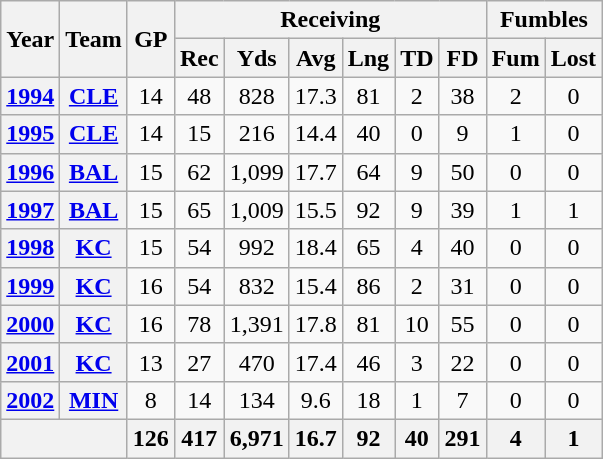<table class="wikitable" style="text-align: center;">
<tr>
<th rowspan="2">Year</th>
<th rowspan="2">Team</th>
<th rowspan="2">GP</th>
<th colspan="6">Receiving</th>
<th colspan="2">Fumbles</th>
</tr>
<tr>
<th>Rec</th>
<th>Yds</th>
<th>Avg</th>
<th>Lng</th>
<th>TD</th>
<th>FD</th>
<th>Fum</th>
<th>Lost</th>
</tr>
<tr>
<th><a href='#'>1994</a></th>
<th><a href='#'>CLE</a></th>
<td>14</td>
<td>48</td>
<td>828</td>
<td>17.3</td>
<td>81</td>
<td>2</td>
<td>38</td>
<td>2</td>
<td>0</td>
</tr>
<tr>
<th><a href='#'>1995</a></th>
<th><a href='#'>CLE</a></th>
<td>14</td>
<td>15</td>
<td>216</td>
<td>14.4</td>
<td>40</td>
<td>0</td>
<td>9</td>
<td>1</td>
<td>0</td>
</tr>
<tr>
<th><a href='#'>1996</a></th>
<th><a href='#'>BAL</a></th>
<td>15</td>
<td>62</td>
<td>1,099</td>
<td>17.7</td>
<td>64</td>
<td>9</td>
<td>50</td>
<td>0</td>
<td>0</td>
</tr>
<tr>
<th><a href='#'>1997</a></th>
<th><a href='#'>BAL</a></th>
<td>15</td>
<td>65</td>
<td>1,009</td>
<td>15.5</td>
<td>92</td>
<td>9</td>
<td>39</td>
<td>1</td>
<td>1</td>
</tr>
<tr>
<th><a href='#'>1998</a></th>
<th><a href='#'>KC</a></th>
<td>15</td>
<td>54</td>
<td>992</td>
<td>18.4</td>
<td>65</td>
<td>4</td>
<td>40</td>
<td>0</td>
<td>0</td>
</tr>
<tr>
<th><a href='#'>1999</a></th>
<th><a href='#'>KC</a></th>
<td>16</td>
<td>54</td>
<td>832</td>
<td>15.4</td>
<td>86</td>
<td>2</td>
<td>31</td>
<td>0</td>
<td>0</td>
</tr>
<tr>
<th><a href='#'>2000</a></th>
<th><a href='#'>KC</a></th>
<td>16</td>
<td>78</td>
<td>1,391</td>
<td>17.8</td>
<td>81</td>
<td>10</td>
<td>55</td>
<td>0</td>
<td>0</td>
</tr>
<tr>
<th><a href='#'>2001</a></th>
<th><a href='#'>KC</a></th>
<td>13</td>
<td>27</td>
<td>470</td>
<td>17.4</td>
<td>46</td>
<td>3</td>
<td>22</td>
<td>0</td>
<td>0</td>
</tr>
<tr>
<th><a href='#'>2002</a></th>
<th><a href='#'>MIN</a></th>
<td>8</td>
<td>14</td>
<td>134</td>
<td>9.6</td>
<td>18</td>
<td>1</td>
<td>7</td>
<td>0</td>
<td>0</td>
</tr>
<tr>
<th colspan="2"></th>
<th>126</th>
<th>417</th>
<th>6,971</th>
<th>16.7</th>
<th>92</th>
<th>40</th>
<th>291</th>
<th>4</th>
<th>1</th>
</tr>
</table>
